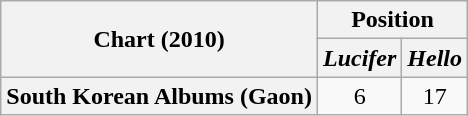<table class="wikitable plainrowheaders" style="text-align:center">
<tr>
<th scope="col" rowspan="2">Chart (2010)</th>
<th scope="col" colspan="2">Position</th>
</tr>
<tr>
<th><em>Lucifer</em></th>
<th><em>Hello</em></th>
</tr>
<tr>
<th scope="row">South Korean Albums (Gaon)</th>
<td>6</td>
<td>17</td>
</tr>
</table>
